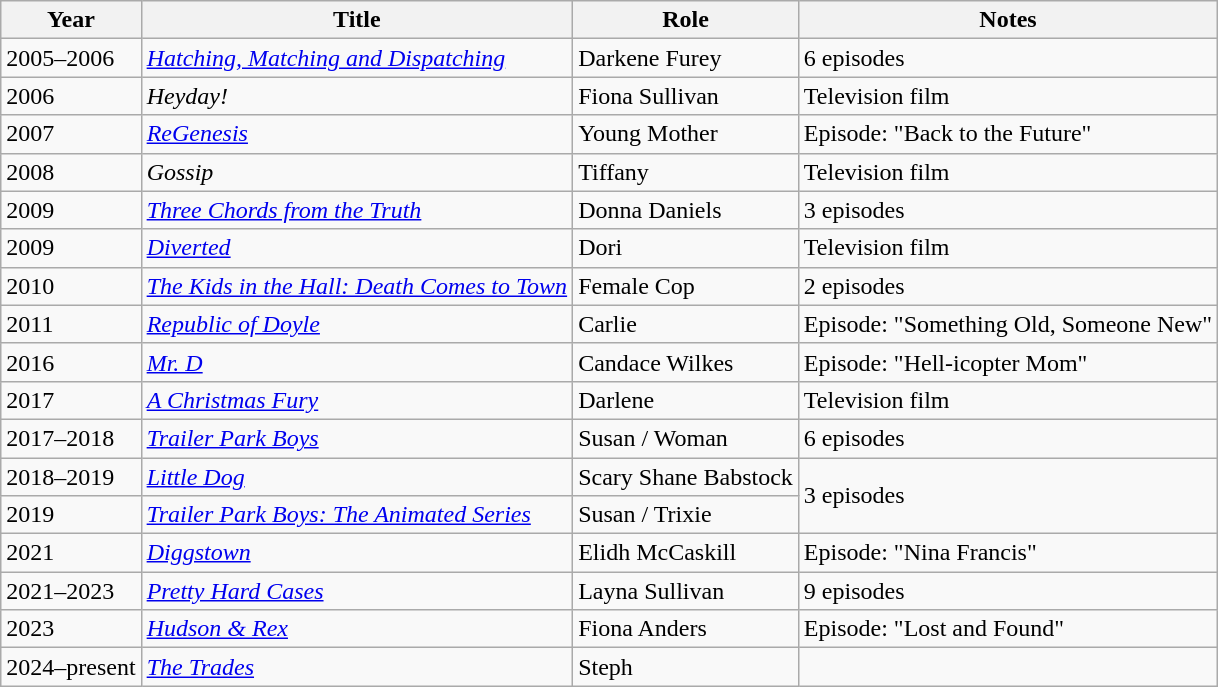<table class="wikitable sortable">
<tr>
<th>Year</th>
<th>Title</th>
<th>Role</th>
<th class="unsortable">Notes</th>
</tr>
<tr>
<td>2005–2006</td>
<td><em><a href='#'>Hatching, Matching and Dispatching</a></em></td>
<td>Darkene Furey</td>
<td>6 episodes</td>
</tr>
<tr>
<td>2006</td>
<td><em>Heyday!</em></td>
<td>Fiona Sullivan</td>
<td>Television film</td>
</tr>
<tr>
<td>2007</td>
<td><em><a href='#'>ReGenesis</a></em></td>
<td>Young Mother</td>
<td>Episode: "Back to the Future"</td>
</tr>
<tr>
<td>2008</td>
<td><em>Gossip</em></td>
<td>Tiffany</td>
<td>Television film</td>
</tr>
<tr>
<td>2009</td>
<td><em><a href='#'>Three Chords from the Truth</a></em></td>
<td>Donna Daniels</td>
<td>3 episodes</td>
</tr>
<tr>
<td>2009</td>
<td><em><a href='#'>Diverted</a></em></td>
<td>Dori</td>
<td>Television film</td>
</tr>
<tr>
<td>2010</td>
<td data-sort-value="Kids in the Hall: Death Comes to Town, The"><em><a href='#'>The Kids in the Hall: Death Comes to Town</a></em></td>
<td>Female Cop</td>
<td>2 episodes</td>
</tr>
<tr>
<td>2011</td>
<td><em><a href='#'>Republic of Doyle</a></em></td>
<td>Carlie</td>
<td>Episode: "Something Old, Someone New"</td>
</tr>
<tr>
<td>2016</td>
<td><em><a href='#'>Mr. D</a></em></td>
<td>Candace Wilkes</td>
<td>Episode: "Hell-icopter Mom"</td>
</tr>
<tr>
<td>2017</td>
<td data-sort-value="Christmas Fury, A"><em><a href='#'>A Christmas Fury</a></em></td>
<td>Darlene</td>
<td>Television film</td>
</tr>
<tr>
<td>2017–2018</td>
<td><em><a href='#'>Trailer Park Boys</a></em></td>
<td>Susan / Woman</td>
<td>6 episodes</td>
</tr>
<tr>
<td>2018–2019</td>
<td><em><a href='#'>Little Dog</a></em></td>
<td>Scary Shane Babstock</td>
<td rowspan="2">3 episodes</td>
</tr>
<tr>
<td>2019</td>
<td><em><a href='#'>Trailer Park Boys: The Animated Series</a></em></td>
<td>Susan / Trixie</td>
</tr>
<tr>
<td>2021</td>
<td><em><a href='#'>Diggstown</a></em></td>
<td>Elidh McCaskill</td>
<td>Episode: "Nina Francis"</td>
</tr>
<tr>
<td>2021–2023</td>
<td><em><a href='#'>Pretty Hard Cases</a></em></td>
<td>Layna Sullivan</td>
<td>9 episodes</td>
</tr>
<tr>
<td>2023</td>
<td><em><a href='#'>Hudson & Rex</a></em></td>
<td>Fiona Anders</td>
<td>Episode: "Lost and Found"</td>
</tr>
<tr>
<td>2024–present</td>
<td><em><a href='#'>The Trades</a></em></td>
<td>Steph</td>
<td></td>
</tr>
</table>
